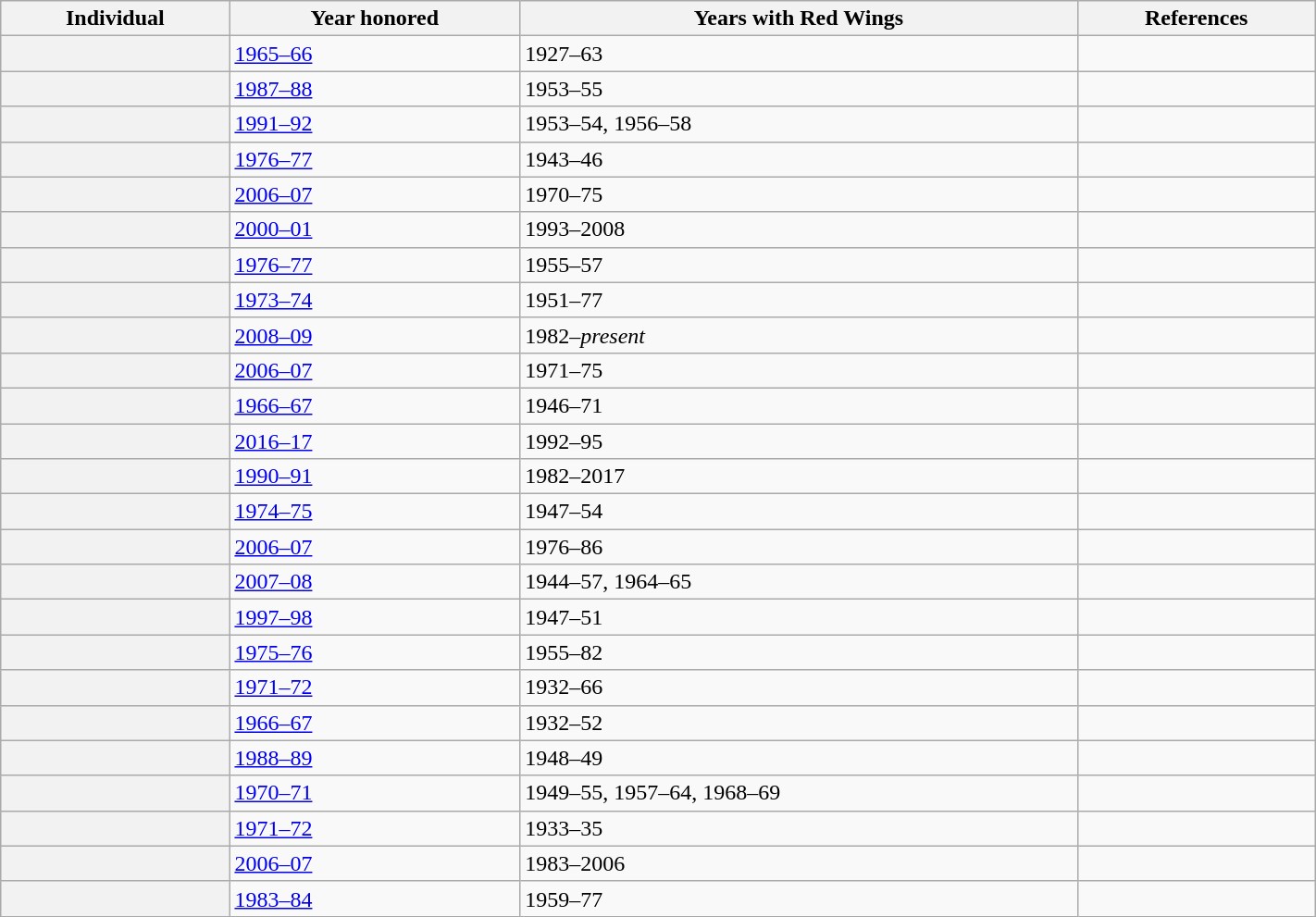<table class="wikitable sortable" width="75%">
<tr>
<th scope="col">Individual</th>
<th scope="col">Year honored</th>
<th scope="col">Years with Red Wings</th>
<th scope="col" class="unsortable">References</th>
</tr>
<tr>
<th scope="row"></th>
<td><a href='#'>1965–66</a></td>
<td>1927–63</td>
<td></td>
</tr>
<tr>
<th scope="row"></th>
<td><a href='#'>1987–88</a></td>
<td>1953–55</td>
<td></td>
</tr>
<tr>
<th scope="row"></th>
<td><a href='#'>1991–92</a></td>
<td>1953–54, 1956–58</td>
<td></td>
</tr>
<tr>
<th scope="row"></th>
<td><a href='#'>1976–77</a></td>
<td>1943–46</td>
<td></td>
</tr>
<tr>
<th scope="row"></th>
<td><a href='#'>2006–07</a></td>
<td>1970–75</td>
<td></td>
</tr>
<tr>
<th scope="row"></th>
<td><a href='#'>2000–01</a></td>
<td>1993–2008</td>
<td></td>
</tr>
<tr>
<th scope="row"></th>
<td><a href='#'>1976–77</a></td>
<td>1955–57</td>
<td></td>
</tr>
<tr>
<th scope="row"></th>
<td><a href='#'>1973–74</a></td>
<td>1951–77</td>
<td></td>
</tr>
<tr>
<th scope="row"></th>
<td><a href='#'>2008–09</a></td>
<td>1982–<em>present</em></td>
<td></td>
</tr>
<tr>
<th scope="row"></th>
<td><a href='#'>2006–07</a></td>
<td>1971–75</td>
<td></td>
</tr>
<tr>
<th scope="row"></th>
<td><a href='#'>1966–67</a></td>
<td>1946–71</td>
<td></td>
</tr>
<tr>
<th scope="row"></th>
<td><a href='#'>2016–17</a></td>
<td>1992–95</td>
<td></td>
</tr>
<tr>
<th scope="row"></th>
<td><a href='#'>1990–91</a></td>
<td>1982–2017</td>
<td></td>
</tr>
<tr>
<th scope="row"></th>
<td><a href='#'>1974–75</a></td>
<td>1947–54</td>
<td></td>
</tr>
<tr>
<th scope="row"></th>
<td><a href='#'>2006–07</a></td>
<td>1976–86</td>
<td></td>
</tr>
<tr>
<th scope="row"></th>
<td><a href='#'>2007–08</a></td>
<td>1944–57, 1964–65</td>
<td></td>
</tr>
<tr>
<th scope="row"></th>
<td><a href='#'>1997–98</a></td>
<td>1947–51</td>
<td></td>
</tr>
<tr>
<th scope="row"></th>
<td><a href='#'>1975–76</a></td>
<td>1955–82</td>
<td></td>
</tr>
<tr>
<th scope="row"></th>
<td><a href='#'>1971–72</a></td>
<td>1932–66</td>
<td></td>
</tr>
<tr>
<th scope="row"></th>
<td><a href='#'>1966–67</a></td>
<td>1932–52</td>
<td></td>
</tr>
<tr>
<th scope="row"></th>
<td><a href='#'>1988–89</a></td>
<td>1948–49</td>
<td></td>
</tr>
<tr>
<th scope="row"></th>
<td><a href='#'>1970–71</a></td>
<td>1949–55, 1957–64, 1968–69</td>
<td></td>
</tr>
<tr>
<th scope="row"></th>
<td><a href='#'>1971–72</a></td>
<td>1933–35</td>
<td></td>
</tr>
<tr>
<th scope="row"></th>
<td><a href='#'>2006–07</a></td>
<td>1983–2006</td>
<td></td>
</tr>
<tr>
<th scope="row"></th>
<td><a href='#'>1983–84</a></td>
<td>1959–77</td>
<td></td>
</tr>
</table>
